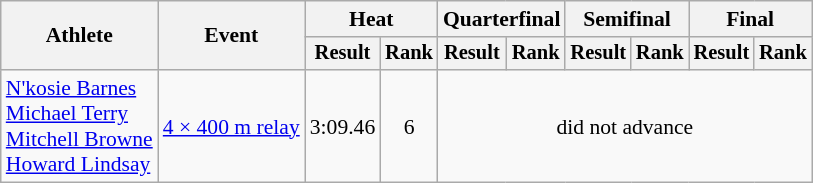<table class="wikitable" style="font-size:90%">
<tr>
<th rowspan="2">Athlete</th>
<th rowspan="2">Event</th>
<th colspan="2">Heat</th>
<th colspan="2">Quarterfinal</th>
<th colspan="2">Semifinal</th>
<th colspan="2">Final</th>
</tr>
<tr style="font-size:95%">
<th>Result</th>
<th>Rank</th>
<th>Result</th>
<th>Rank</th>
<th>Result</th>
<th>Rank</th>
<th>Result</th>
<th>Rank</th>
</tr>
<tr align=center>
<td align=left><a href='#'>N'kosie Barnes</a><br><a href='#'>Michael Terry</a><br><a href='#'>Mitchell Browne</a><br><a href='#'>Howard Lindsay</a></td>
<td align=left><a href='#'>4 × 400 m relay</a></td>
<td>3:09.46</td>
<td>6</td>
<td colspan=6>did not advance</td>
</tr>
</table>
